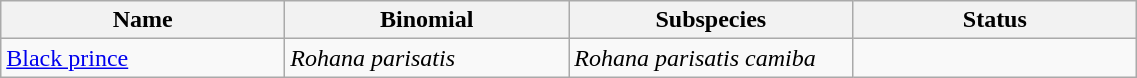<table width=60% class="wikitable">
<tr>
<th width=20%>Name</th>
<th width=20%>Binomial</th>
<th width=20%>Subspecies</th>
<th width=20%>Status</th>
</tr>
<tr>
<td><a href='#'>Black prince</a><br>


</td>
<td><em>Rohana parisatis</em></td>
<td><em>Rohana parisatis camiba</em></td>
<td></td>
</tr>
</table>
